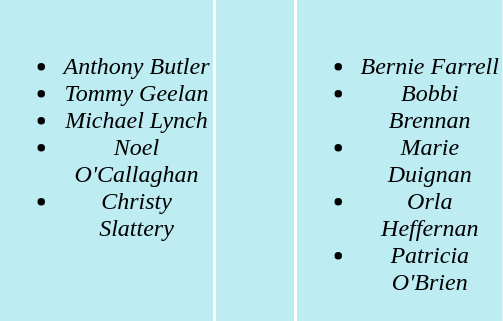<table>
<tr align=center bgcolor="#bdecf3">
<td width="140" valign="top"><br><ul><li><em>Anthony Butler</em></li><li><em>Tommy Geelan</em></li><li><em>Michael Lynch</em></li><li><em>Noel O'Callaghan</em></li><li><em>Christy Slattery</em></li></ul></td>
<td width="50"><em> </em></td>
<td width="135" valign="top"><br><ul><li><em>Bernie Farrell</em></li><li><em>Bobbi Brennan</em></li><li><em>Marie Duignan</em></li><li><em>Orla Heffernan</em></li><li><em>Patricia O'Brien</em></li></ul></td>
</tr>
</table>
